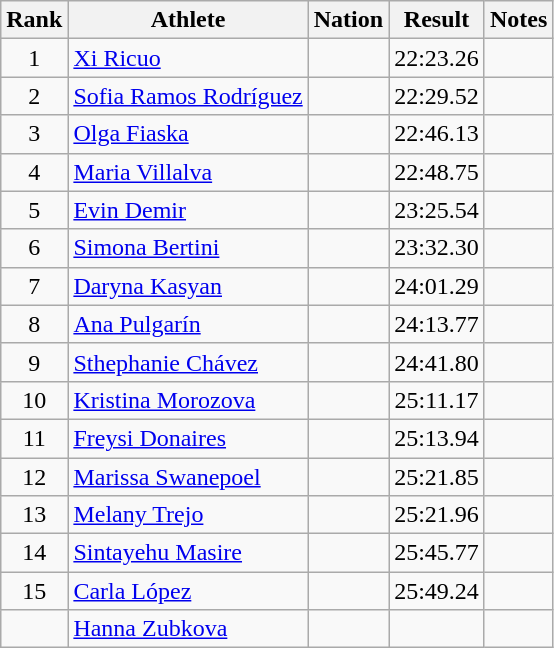<table class="wikitable sortable" style="text-align:center">
<tr>
<th>Rank</th>
<th>Athlete</th>
<th>Nation</th>
<th>Result</th>
<th>Notes</th>
</tr>
<tr>
<td>1</td>
<td align=left><a href='#'>Xi Ricuo</a></td>
<td align=left></td>
<td>22:23.26</td>
<td></td>
</tr>
<tr>
<td>2</td>
<td align=left><a href='#'>Sofia Ramos Rodríguez</a></td>
<td align=left></td>
<td>22:29.52</td>
<td></td>
</tr>
<tr>
<td>3</td>
<td align=left><a href='#'>Olga Fiaska</a></td>
<td align=left></td>
<td>22:46.13</td>
<td></td>
</tr>
<tr>
<td>4</td>
<td align=left><a href='#'>Maria Villalva</a></td>
<td align=left></td>
<td>22:48.75</td>
<td></td>
</tr>
<tr>
<td>5</td>
<td align=left><a href='#'>Evin Demir</a></td>
<td align=left></td>
<td>23:25.54</td>
<td></td>
</tr>
<tr>
<td>6</td>
<td align=left><a href='#'>Simona Bertini</a></td>
<td align=left></td>
<td>23:32.30</td>
<td></td>
</tr>
<tr>
<td>7</td>
<td align=left><a href='#'>Daryna Kasyan</a></td>
<td align=left></td>
<td>24:01.29</td>
<td></td>
</tr>
<tr>
<td>8</td>
<td align=left><a href='#'>Ana Pulgarín</a></td>
<td align=left></td>
<td>24:13.77</td>
<td></td>
</tr>
<tr>
<td>9</td>
<td align=left><a href='#'>Sthephanie Chávez</a></td>
<td align=left></td>
<td>24:41.80</td>
<td></td>
</tr>
<tr>
<td>10</td>
<td align=left><a href='#'>Kristina Morozova</a></td>
<td align=left></td>
<td>25:11.17</td>
<td></td>
</tr>
<tr>
<td>11</td>
<td align=left><a href='#'>Freysi Donaires</a></td>
<td align=left></td>
<td>25:13.94</td>
<td></td>
</tr>
<tr>
<td>12</td>
<td align=left><a href='#'>Marissa Swanepoel</a></td>
<td align=left></td>
<td>25:21.85</td>
<td></td>
</tr>
<tr>
<td>13</td>
<td align=left><a href='#'>Melany Trejo</a></td>
<td align=left></td>
<td>25:21.96</td>
<td></td>
</tr>
<tr>
<td>14</td>
<td align=left><a href='#'>Sintayehu Masire</a></td>
<td align=left></td>
<td>25:45.77</td>
<td></td>
</tr>
<tr>
<td>15</td>
<td align=left><a href='#'>Carla López</a></td>
<td align=left></td>
<td>25:49.24</td>
<td></td>
</tr>
<tr>
<td></td>
<td align=left><a href='#'>Hanna Zubkova</a></td>
<td align=left></td>
<td></td>
<td></td>
</tr>
</table>
